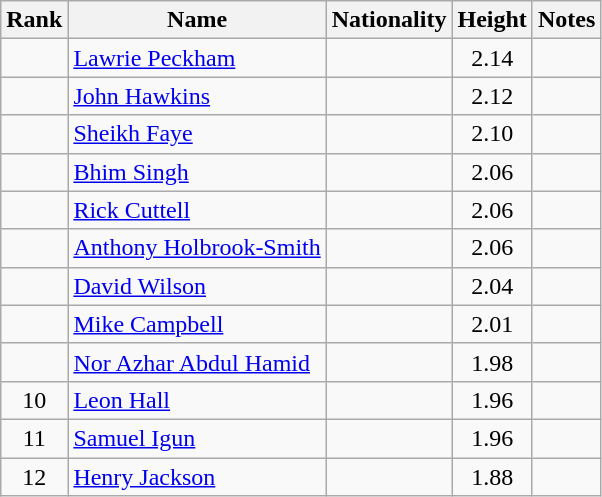<table class="wikitable sortable" style=" text-align:center;">
<tr>
<th scope=col>Rank</th>
<th scope=col>Name</th>
<th scope=col>Nationality</th>
<th scope=col>Height</th>
<th scope=col>Notes</th>
</tr>
<tr>
<td></td>
<td style="text-align:left;"><a href='#'>Lawrie Peckham</a></td>
<td style="text-align:left;"></td>
<td>2.14</td>
<td></td>
</tr>
<tr>
<td></td>
<td style="text-align:left;"><a href='#'>John Hawkins</a></td>
<td style="text-align:left;"></td>
<td>2.12</td>
<td></td>
</tr>
<tr>
<td></td>
<td style="text-align:left;"><a href='#'>Sheikh Faye</a></td>
<td style="text-align:left;"></td>
<td>2.10</td>
<td></td>
</tr>
<tr>
<td></td>
<td style="text-align:left;"><a href='#'>Bhim Singh</a></td>
<td style="text-align:left;"></td>
<td>2.06</td>
<td></td>
</tr>
<tr>
<td></td>
<td style="text-align:left;"><a href='#'>Rick Cuttell</a></td>
<td style="text-align:left;"></td>
<td>2.06</td>
<td></td>
</tr>
<tr>
<td></td>
<td style="text-align:left;"><a href='#'>Anthony Holbrook-Smith</a></td>
<td style="text-align:left;"></td>
<td>2.06</td>
<td></td>
</tr>
<tr>
<td></td>
<td style="text-align:left;"><a href='#'>David Wilson</a></td>
<td style="text-align:left;"></td>
<td>2.04</td>
<td></td>
</tr>
<tr>
<td></td>
<td style="text-align:left;"><a href='#'>Mike Campbell</a></td>
<td style="text-align:left;"></td>
<td>2.01</td>
<td></td>
</tr>
<tr>
<td></td>
<td style="text-align:left;"><a href='#'>Nor Azhar Abdul Hamid</a></td>
<td style="text-align:left;"></td>
<td>1.98</td>
<td></td>
</tr>
<tr>
<td>10</td>
<td style="text-align:left;"><a href='#'>Leon Hall</a></td>
<td style="text-align:left;"></td>
<td>1.96</td>
<td></td>
</tr>
<tr>
<td>11</td>
<td style="text-align:left;"><a href='#'>Samuel Igun</a></td>
<td style="text-align:left;"></td>
<td>1.96</td>
<td></td>
</tr>
<tr>
<td>12</td>
<td style="text-align:left;"><a href='#'>Henry Jackson</a></td>
<td style="text-align:left;"></td>
<td>1.88</td>
<td></td>
</tr>
</table>
